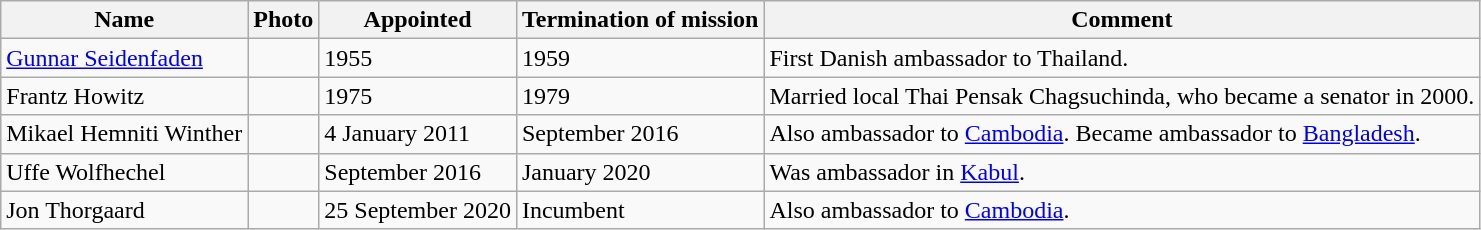<table class="wikitable">
<tr>
<th>Name</th>
<th>Photo</th>
<th>Appointed</th>
<th>Termination of mission</th>
<th>Comment</th>
</tr>
<tr>
<td><a href='#'>Gunnar Seidenfaden</a></td>
<td></td>
<td>1955</td>
<td>1959</td>
<td>First Danish ambassador to Thailand.</td>
</tr>
<tr>
<td>Frantz Howitz</td>
<td></td>
<td>1975</td>
<td>1979</td>
<td>Married local Thai Pensak Chagsuchinda, who became a senator in 2000.</td>
</tr>
<tr>
<td>Mikael Hemniti Winther</td>
<td></td>
<td>4 January 2011</td>
<td>September 2016</td>
<td>Also ambassador to <a href='#'>Cambodia</a>. Became ambassador to <a href='#'>Bangladesh</a>.</td>
</tr>
<tr>
<td>Uffe Wolfhechel</td>
<td></td>
<td>September 2016</td>
<td>January 2020</td>
<td>Was ambassador in <a href='#'>Kabul</a>.</td>
</tr>
<tr>
<td>Jon Thorgaard</td>
<td></td>
<td>25 September 2020</td>
<td>Incumbent</td>
<td>Also ambassador to <a href='#'>Cambodia</a>.</td>
</tr>
</table>
